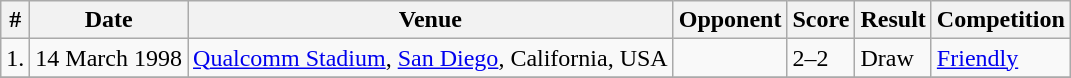<table class="wikitable">
<tr>
<th>#</th>
<th>Date</th>
<th>Venue</th>
<th>Opponent</th>
<th>Score</th>
<th>Result</th>
<th>Competition</th>
</tr>
<tr>
<td>1.</td>
<td>14 March 1998</td>
<td><a href='#'>Qualcomm Stadium</a>, <a href='#'>San Diego</a>, California, USA</td>
<td></td>
<td>2–2</td>
<td>Draw</td>
<td><a href='#'>Friendly</a></td>
</tr>
<tr>
</tr>
</table>
